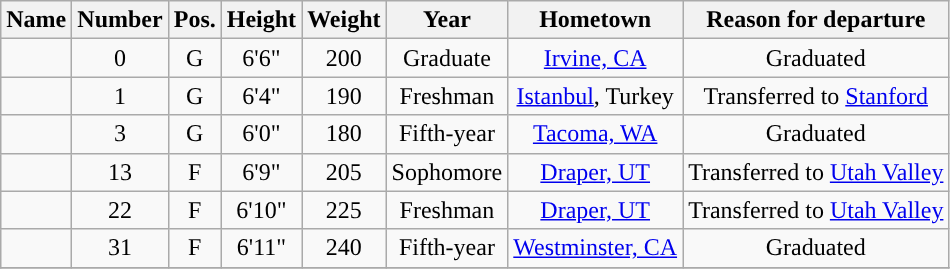<table class="wikitable sortable sortable" style="text-align: center">
<tr align=center>
<th>Name</th>
<th>Number</th>
<th>Pos.</th>
<th>Height</th>
<th>Weight</th>
<th>Year</th>
<th>Hometown</th>
<th>Reason for departure</th>
</tr>
<tr>
<td></td>
<td>0</td>
<td>G</td>
<td>6'6"</td>
<td>200</td>
<td>Graduate</td>
<td><a href='#'>Irvine, CA</a></td>
<td>Graduated</td>
</tr>
<tr>
<td></td>
<td>1</td>
<td>G</td>
<td>6'4"</td>
<td>190</td>
<td>Freshman</td>
<td><a href='#'>Istanbul</a>, Turkey</td>
<td>Transferred to <a href='#'>Stanford</a></td>
</tr>
<tr>
<td></td>
<td>3</td>
<td>G</td>
<td>6'0"</td>
<td>180</td>
<td>Fifth-year</td>
<td><a href='#'>Tacoma, WA</a></td>
<td>Graduated</td>
</tr>
<tr>
<td></td>
<td>13</td>
<td>F</td>
<td>6'9"</td>
<td>205</td>
<td>Sophomore</td>
<td><a href='#'>Draper, UT</a></td>
<td>Transferred to <a href='#'>Utah Valley</a></td>
</tr>
<tr>
<td></td>
<td>22</td>
<td>F</td>
<td>6'10"</td>
<td>225</td>
<td>Freshman</td>
<td><a href='#'>Draper, UT</a></td>
<td>Transferred to <a href='#'>Utah Valley</a></td>
</tr>
<tr>
<td></td>
<td>31</td>
<td>F</td>
<td>6'11"</td>
<td>240</td>
<td>Fifth-year</td>
<td><a href='#'>Westminster, CA</a></td>
<td>Graduated</td>
</tr>
<tr>
</tr>
</table>
